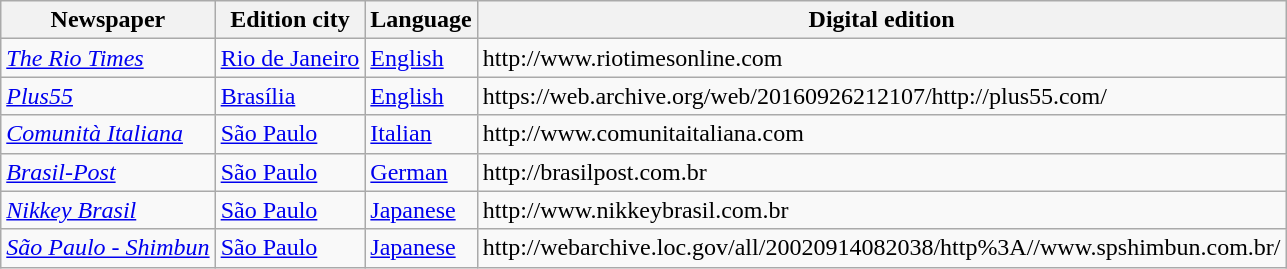<table class="wikitable sortable">
<tr style="text-align:center">
<th>Newspaper</th>
<th>Edition city</th>
<th>Language</th>
<th>Digital edition</th>
</tr>
<tr>
<td><em><a href='#'>The Rio Times</a></em></td>
<td><a href='#'>Rio de Janeiro</a></td>
<td><a href='#'>English</a></td>
<td>http://www.riotimesonline.com</td>
</tr>
<tr>
<td><em><a href='#'>Plus55</a></em></td>
<td><a href='#'>Brasília</a></td>
<td><a href='#'>English</a></td>
<td>https://web.archive.org/web/20160926212107/http://plus55.com/</td>
</tr>
<tr>
<td><em><a href='#'>Comunità Italiana</a></em></td>
<td><a href='#'>São Paulo</a></td>
<td><a href='#'>Italian</a></td>
<td>http://www.comunitaitaliana.com</td>
</tr>
<tr>
<td><em><a href='#'>Brasil-Post</a></em></td>
<td><a href='#'>São Paulo</a></td>
<td><a href='#'>German</a></td>
<td>http://brasilpost.com.br</td>
</tr>
<tr>
<td><em><a href='#'>Nikkey Brasil</a></em></td>
<td><a href='#'>São Paulo</a></td>
<td><a href='#'>Japanese</a></td>
<td>http://www.nikkeybrasil.com.br</td>
</tr>
<tr>
<td><em><a href='#'>São Paulo - Shimbun</a></em></td>
<td><a href='#'>São Paulo</a></td>
<td><a href='#'>Japanese</a></td>
<td>http://webarchive.loc.gov/all/20020914082038/http%3A//www.spshimbun.com.br/</td>
</tr>
</table>
